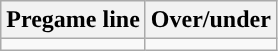<table class="wikitable">
<tr align="center">
<th>Pregame line</th>
<th>Over/under</th>
</tr>
<tr align="center">
<td></td>
<td></td>
</tr>
</table>
